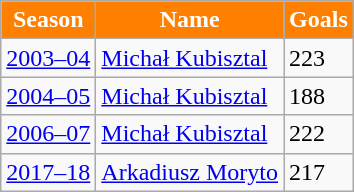<table class="wikitable">
<tr>
<th style="color:#FFFFFF; background:#FF8000">Season</th>
<th style="color:#FFFFFF; background:#FF8000">Name</th>
<th style="color:#FFFFFF; background:#FF8000">Goals</th>
</tr>
<tr>
<td><a href='#'>2003–04</a></td>
<td> <a href='#'>Michał Kubisztal</a></td>
<td>223</td>
</tr>
<tr>
<td><a href='#'>2004–05</a></td>
<td> <a href='#'>Michał Kubisztal</a></td>
<td>188</td>
</tr>
<tr>
<td><a href='#'>2006–07</a></td>
<td> <a href='#'>Michał Kubisztal</a></td>
<td>222</td>
</tr>
<tr>
<td><a href='#'>2017–18</a></td>
<td> <a href='#'>Arkadiusz Moryto</a></td>
<td>217</td>
</tr>
</table>
